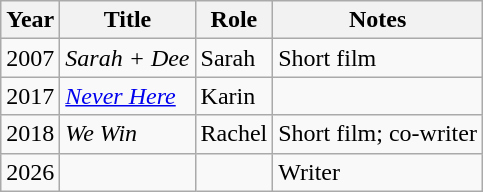<table class="wikitable sortable plainrowheaders">
<tr>
<th>Year</th>
<th>Title</th>
<th>Role</th>
<th class="unsortable">Notes</th>
</tr>
<tr>
<td>2007</td>
<td><em>Sarah + Dee</em></td>
<td>Sarah</td>
<td>Short film</td>
</tr>
<tr>
<td>2017</td>
<td><em><a href='#'>Never Here</a></em></td>
<td>Karin</td>
<td></td>
</tr>
<tr>
<td>2018</td>
<td><em>We Win</em></td>
<td>Rachel</td>
<td>Short film; co-writer</td>
</tr>
<tr>
<td>2026</td>
<td></td>
<td></td>
<td>Writer</td>
</tr>
</table>
